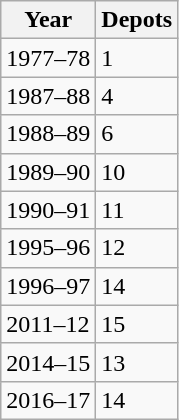<table class="wikitable sortable">
<tr>
<th>Year</th>
<th>Depots</th>
</tr>
<tr>
<td>1977–78</td>
<td>1</td>
</tr>
<tr>
<td>1987–88</td>
<td>4</td>
</tr>
<tr>
<td>1988–89</td>
<td>6</td>
</tr>
<tr>
<td>1989–90</td>
<td>10</td>
</tr>
<tr>
<td>1990–91</td>
<td>11</td>
</tr>
<tr>
<td>1995–96</td>
<td>12</td>
</tr>
<tr>
<td>1996–97</td>
<td>14</td>
</tr>
<tr>
<td>2011–12</td>
<td>15</td>
</tr>
<tr>
<td>2014–15</td>
<td>13</td>
</tr>
<tr>
<td>2016–17</td>
<td>14</td>
</tr>
</table>
